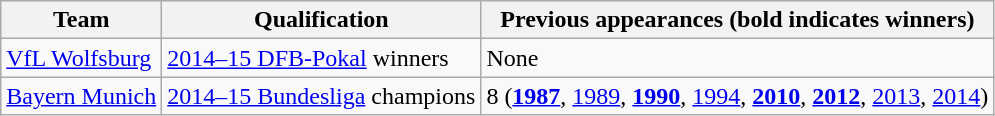<table class="wikitable">
<tr>
<th>Team</th>
<th>Qualification</th>
<th>Previous appearances (bold indicates winners)</th>
</tr>
<tr>
<td><a href='#'>VfL Wolfsburg</a></td>
<td><a href='#'>2014–15 DFB-Pokal</a> winners</td>
<td>None</td>
</tr>
<tr>
<td><a href='#'>Bayern Munich</a></td>
<td><a href='#'>2014–15 Bundesliga</a> champions</td>
<td>8 (<strong><a href='#'>1987</a></strong>, <a href='#'>1989</a>, <strong><a href='#'>1990</a></strong>, <a href='#'>1994</a>, <strong><a href='#'>2010</a></strong>, <strong><a href='#'>2012</a></strong>, <a href='#'>2013</a>, <a href='#'>2014</a>)</td>
</tr>
</table>
